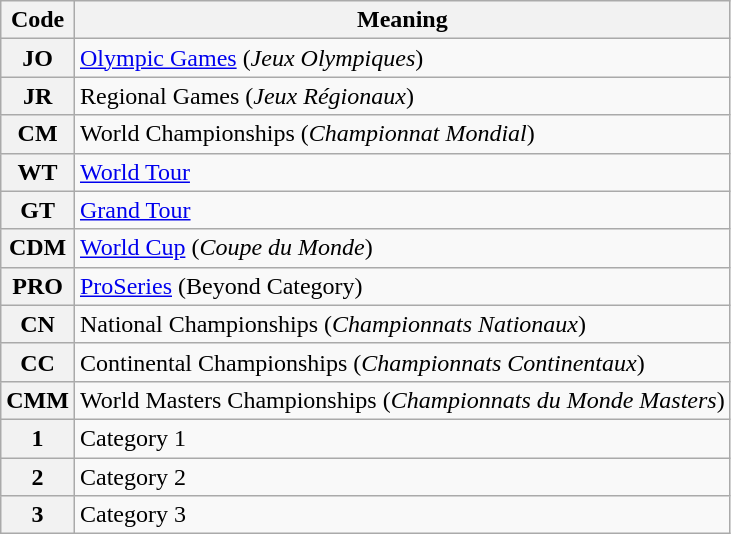<table class = "wikitable">
<tr>
<th>Code</th>
<th>Meaning</th>
</tr>
<tr>
<th>JO</th>
<td><a href='#'>Olympic Games</a> (<em>Jeux Olympiques</em>)</td>
</tr>
<tr>
<th>JR</th>
<td>Regional Games (<em>Jeux Régionaux</em>)</td>
</tr>
<tr>
<th>CM</th>
<td>World Championships (<em>Championnat Mondial</em>)</td>
</tr>
<tr>
<th>WT</th>
<td><a href='#'>World Tour</a></td>
</tr>
<tr>
<th>GT</th>
<td><a href='#'>Grand Tour</a></td>
</tr>
<tr>
<th>CDM</th>
<td><a href='#'>World Cup</a> (<em>Coupe du Monde</em>)</td>
</tr>
<tr>
<th>PRO</th>
<td><a href='#'>ProSeries</a> (Beyond Category)</td>
</tr>
<tr>
<th>CN</th>
<td>National Championships (<em>Championnats Nationaux</em>)</td>
</tr>
<tr>
<th>CC</th>
<td>Continental Championships (<em>Championnats Continentaux</em>)</td>
</tr>
<tr>
<th>CMM</th>
<td>World Masters Championships (<em>Championnats du Monde Masters</em>)</td>
</tr>
<tr>
<th>1</th>
<td>Category 1</td>
</tr>
<tr>
<th>2</th>
<td>Category 2</td>
</tr>
<tr>
<th>3</th>
<td>Category 3</td>
</tr>
</table>
